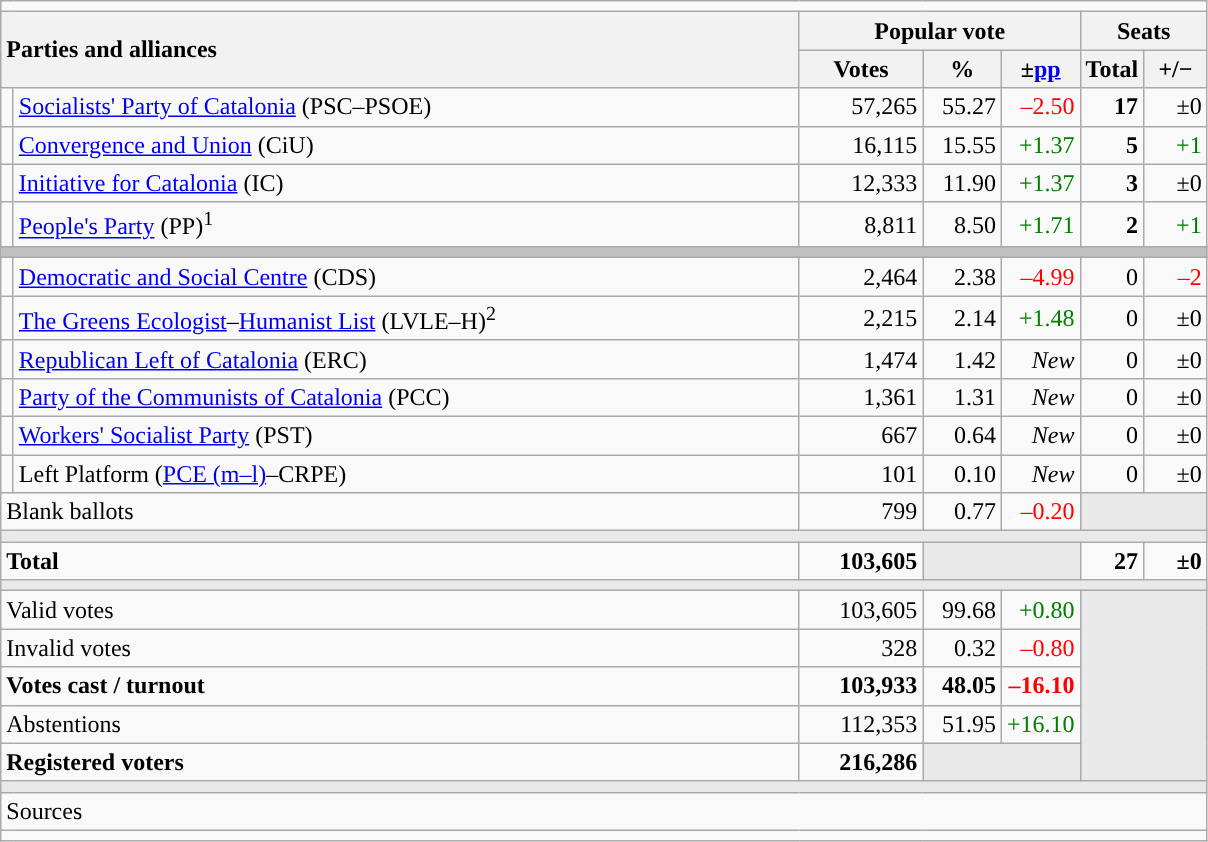<table class="wikitable" style="text-align:right;">
<tr>
<td colspan="7"></td>
</tr>
<tr>
<th style="text-align:left;" rowspan="2" colspan="2" width="525">Parties and alliances</th>
<th colspan="3">Popular vote</th>
<th colspan="2">Seats</th>
</tr>
<tr>
<th width="75">Votes</th>
<th width="45">%</th>
<th width="45">±<a href='#'>pp</a></th>
<th width="35">Total</th>
<th width="35">+/−</th>
</tr>
<tr>
<td width="1" style="color:inherit;background:"></td>
<td align="left"><a href='#'>Socialists' Party of Catalonia</a> (PSC–PSOE)</td>
<td>57,265</td>
<td>55.27</td>
<td style="color:red;">–2.50</td>
<td><strong>17</strong></td>
<td>±0</td>
</tr>
<tr>
<td style="color:inherit;background:"></td>
<td align="left"><a href='#'>Convergence and Union</a> (CiU)</td>
<td>16,115</td>
<td>15.55</td>
<td style="color:green;">+1.37</td>
<td><strong>5</strong></td>
<td style="color:green;">+1</td>
</tr>
<tr>
<td style="color:inherit;background:"></td>
<td align="left"><a href='#'>Initiative for Catalonia</a> (IC)</td>
<td>12,333</td>
<td>11.90</td>
<td style="color:green;">+1.37</td>
<td><strong>3</strong></td>
<td>±0</td>
</tr>
<tr>
<td style="color:inherit;background:"></td>
<td align="left"><a href='#'>People's Party</a> (PP)<sup>1</sup></td>
<td>8,811</td>
<td>8.50</td>
<td style="color:green;">+1.71</td>
<td><strong>2</strong></td>
<td style="color:green;">+1</td>
</tr>
<tr>
<td colspan="7" style="color:inherit;background:#C0C0C0"></td>
</tr>
<tr>
<td style="color:inherit;background:"></td>
<td align="left"><a href='#'>Democratic and Social Centre</a> (CDS)</td>
<td>2,464</td>
<td>2.38</td>
<td style="color:red;">–4.99</td>
<td>0</td>
<td style="color:red;">–2</td>
</tr>
<tr>
<td style="color:inherit;background:"></td>
<td align="left"><a href='#'>The Greens Ecologist</a>–<a href='#'>Humanist List</a> (LVLE–H)<sup>2</sup></td>
<td>2,215</td>
<td>2.14</td>
<td style="color:green;">+1.48</td>
<td>0</td>
<td>±0</td>
</tr>
<tr>
<td style="color:inherit;background:"></td>
<td align="left"><a href='#'>Republican Left of Catalonia</a> (ERC)</td>
<td>1,474</td>
<td>1.42</td>
<td><em>New</em></td>
<td>0</td>
<td>±0</td>
</tr>
<tr>
<td style="color:inherit;background:"></td>
<td align="left"><a href='#'>Party of the Communists of Catalonia</a> (PCC)</td>
<td>1,361</td>
<td>1.31</td>
<td><em>New</em></td>
<td>0</td>
<td>±0</td>
</tr>
<tr>
<td style="color:inherit;background:"></td>
<td align="left"><a href='#'>Workers' Socialist Party</a> (PST)</td>
<td>667</td>
<td>0.64</td>
<td><em>New</em></td>
<td>0</td>
<td>±0</td>
</tr>
<tr>
<td style="color:inherit;background:"></td>
<td align="left">Left Platform (<a href='#'>PCE (m–l)</a>–CRPE)</td>
<td>101</td>
<td>0.10</td>
<td><em>New</em></td>
<td>0</td>
<td>±0</td>
</tr>
<tr>
<td align="left" colspan="2">Blank ballots</td>
<td>799</td>
<td>0.77</td>
<td style="color:red;">–0.20</td>
<td style="color:inherit;background:#E9E9E9" colspan="2"></td>
</tr>
<tr>
<td colspan="7" style="color:inherit;background:#E9E9E9"></td>
</tr>
<tr style="font-weight:bold;">
<td align="left" colspan="2">Total</td>
<td>103,605</td>
<td bgcolor="#E9E9E9" colspan="2"></td>
<td>27</td>
<td>±0</td>
</tr>
<tr>
<td colspan="7" style="color:inherit;background:#E9E9E9"></td>
</tr>
<tr>
<td align="left" colspan="2">Valid votes</td>
<td>103,605</td>
<td>99.68</td>
<td style="color:green;">+0.80</td>
<td bgcolor="#E9E9E9" colspan="2" rowspan="5"></td>
</tr>
<tr>
<td align="left" colspan="2">Invalid votes</td>
<td>328</td>
<td>0.32</td>
<td style="color:red;">–0.80</td>
</tr>
<tr style="font-weight:bold;">
<td align="left" colspan="2">Votes cast / turnout</td>
<td>103,933</td>
<td>48.05</td>
<td style="color:red;">–16.10</td>
</tr>
<tr>
<td align="left" colspan="2">Abstentions</td>
<td>112,353</td>
<td>51.95</td>
<td style="color:green;">+16.10</td>
</tr>
<tr style="font-weight:bold;">
<td align="left" colspan="2">Registered voters</td>
<td>216,286</td>
<td bgcolor="#E9E9E9" colspan="2"></td>
</tr>
<tr>
<td colspan="7" style="color:inherit;background:#E9E9E9"></td>
</tr>
<tr>
<td align="left" colspan="7">Sources</td>
</tr>
<tr>
<td colspan="7" style="text-align:left; max-width:790px;"></td>
</tr>
</table>
